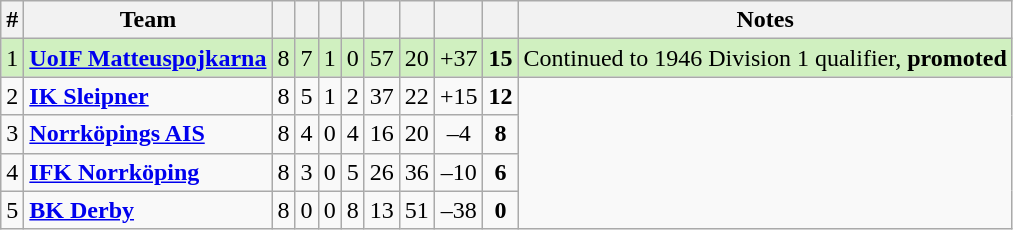<table class="wikitable sortable">
<tr>
<th>#</th>
<th>Team</th>
<th></th>
<th></th>
<th></th>
<th></th>
<th></th>
<th></th>
<th></th>
<th></th>
<th>Notes</th>
</tr>
<tr style="background: #D0F0C0;">
<td>1</td>
<td style="font-weight:bold;"><a href='#'>UoIF Matteuspojkarna</a></td>
<td style="text-align: center;">8</td>
<td style="text-align: center;">7</td>
<td style="text-align: center;">1</td>
<td style="text-align: center;">0</td>
<td style="text-align: center;">57</td>
<td style="text-align: center;">20</td>
<td style="text-align: center;">+37</td>
<td style="text-align: center; font-weight:bold;">15</td>
<td>Continued to 1946 Division 1 qualifier, <strong>promoted</strong></td>
</tr>
<tr>
<td>2</td>
<td style="font-weight:bold;"><a href='#'>IK Sleipner</a></td>
<td style="text-align: center;">8</td>
<td style="text-align: center;">5</td>
<td style="text-align: center;">1</td>
<td style="text-align: center;">2</td>
<td style="text-align: center;">37</td>
<td style="text-align: center;">22</td>
<td style="text-align: center;">+15</td>
<td style="text-align: center; font-weight:bold;">12</td>
</tr>
<tr>
<td>3</td>
<td style="font-weight:bold;"><a href='#'>Norrköpings AIS</a></td>
<td style="text-align: center;">8</td>
<td style="text-align: center;">4</td>
<td style="text-align: center;">0</td>
<td style="text-align: center;">4</td>
<td style="text-align: center;">16</td>
<td style="text-align: center;">20</td>
<td style="text-align: center;">–4</td>
<td style="text-align: center; font-weight:bold;">8</td>
</tr>
<tr>
<td>4</td>
<td style="font-weight:bold;"><a href='#'>IFK Norrköping</a></td>
<td style="text-align: center;">8</td>
<td style="text-align: center;">3</td>
<td style="text-align: center;">0</td>
<td style="text-align: center;">5</td>
<td style="text-align: center;">26</td>
<td style="text-align: center;">36</td>
<td style="text-align: center;">–10</td>
<td style="text-align: center; font-weight:bold;">6</td>
</tr>
<tr>
<td>5</td>
<td style="font-weight:bold;"><a href='#'>BK Derby</a></td>
<td style="text-align: center;">8</td>
<td style="text-align: center;">0</td>
<td style="text-align: center;">0</td>
<td style="text-align: center;">8</td>
<td style="text-align: center;">13</td>
<td style="text-align: center;">51</td>
<td style="text-align: center;">–38</td>
<td style="text-align: center; font-weight:bold;">0</td>
</tr>
</table>
